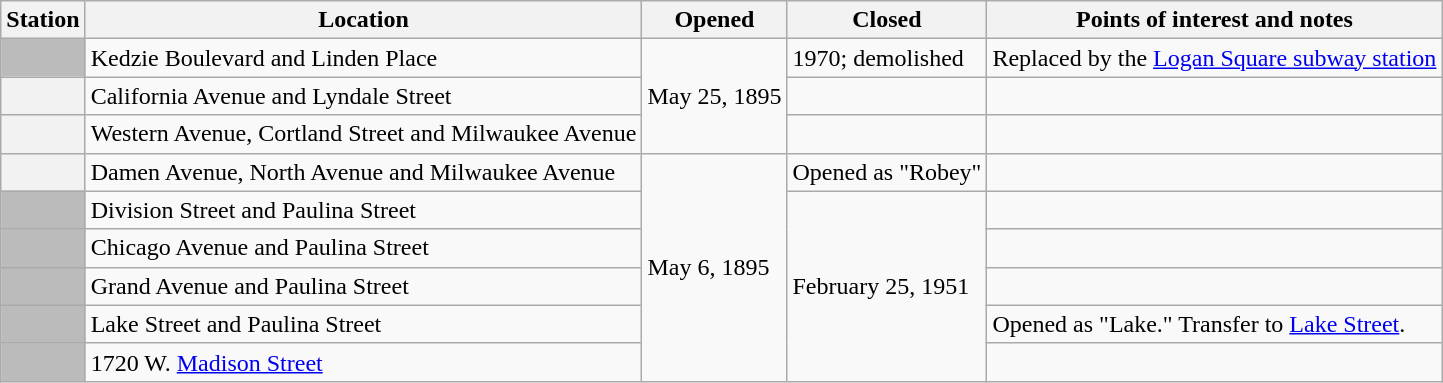<table class="wikitable plainrowheaders" align=center>
<tr>
<th scope="col">Station</th>
<th scope="col">Location</th>
<th scope="col">Opened</th>
<th scope="col">Closed</th>
<th scope="col">Points of interest and notes</th>
</tr>
<tr>
<th scope="row" style="background-color:#bbb;"></th>
<td>Kedzie Boulevard and Linden Place</td>
<td rowspan=3>May 25, 1895</td>
<td>1970; demolished</td>
<td>Replaced by the <a href='#'>Logan Square subway station</a></td>
</tr>
<tr>
<th scope="row"></th>
<td>California Avenue and Lyndale Street</td>
<td></td>
<td></td>
</tr>
<tr>
<th scope="row"></th>
<td>Western Avenue, Cortland Street and Milwaukee Avenue</td>
<td></td>
<td></td>
</tr>
<tr>
<th scope="row"></th>
<td>Damen Avenue, North Avenue and Milwaukee Avenue</td>
<td rowspan=6>May 6, 1895</td>
<td>Opened as "Robey"</td>
<td></td>
</tr>
<tr>
<th scope="row"  style="background-color:#bbb;"></th>
<td>Division Street and Paulina Street</td>
<td rowspan=5>February 25, 1951</td>
<td></td>
</tr>
<tr>
<th scope="row"  style="background-color:#bbb;"></th>
<td>Chicago Avenue and Paulina Street</td>
<td></td>
</tr>
<tr>
<th scope="row"  style="background-color:#bbb;"></th>
<td>Grand Avenue and Paulina Street</td>
<td></td>
</tr>
<tr>
<th scope="row" style="background-color:#bbb;"></th>
<td>Lake Street and Paulina Street</td>
<td>Opened as "Lake." Transfer to <a href='#'>Lake Street</a>.</td>
</tr>
<tr>
<th scope="row" style="background-color:#bbb;"></th>
<td>1720 W. <a href='#'>Madison Street</a></td>
<td></td>
</tr>
</table>
